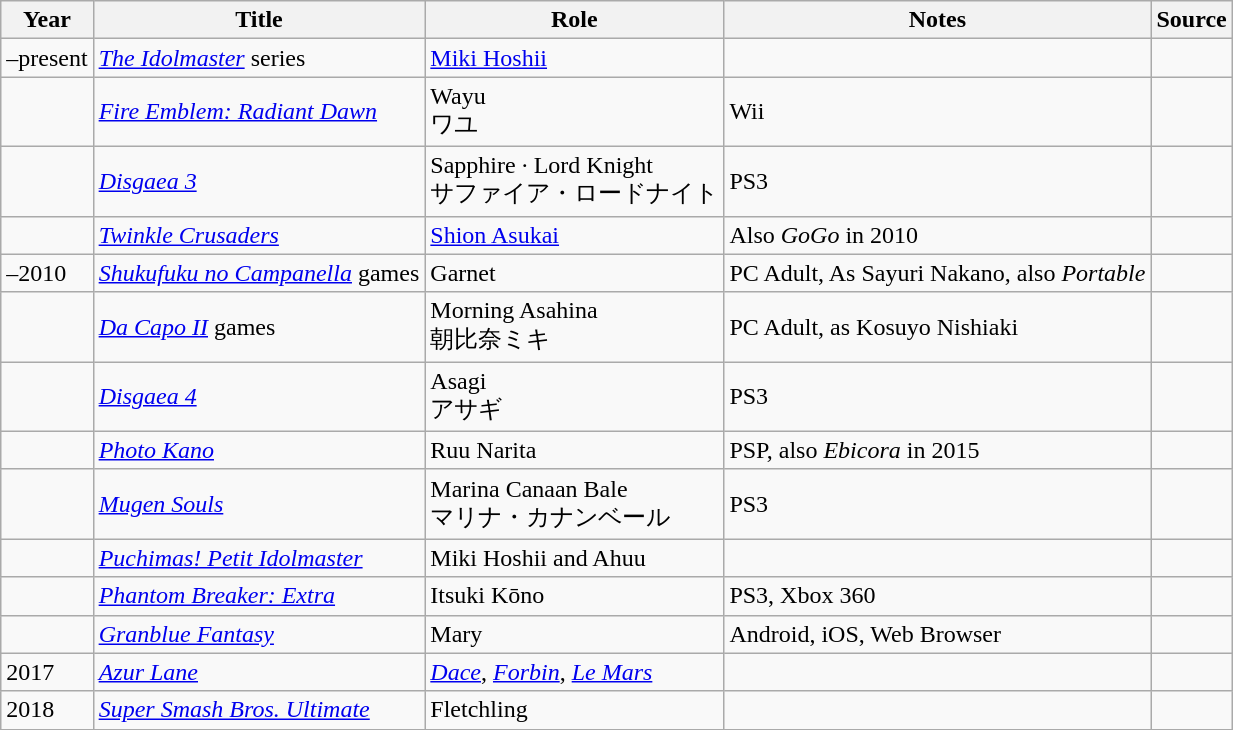<table class="wikitable sortable plainrowheaders">
<tr>
<th>Year</th>
<th>Title</th>
<th>Role</th>
<th class="unsortable">Notes</th>
<th class="unsortable">Source</th>
</tr>
<tr>
<td>–present</td>
<td><em><a href='#'>The Idolmaster</a></em> series</td>
<td><a href='#'>Miki Hoshii</a></td>
<td></td>
<td></td>
</tr>
<tr>
<td></td>
<td><em><a href='#'>Fire Emblem: Radiant Dawn</a></em></td>
<td>Wayu<br>ワユ</td>
<td>Wii</td>
<td></td>
</tr>
<tr>
<td></td>
<td><em><a href='#'>Disgaea 3</a></em></td>
<td>Sapphire · Lord Knight<br>サファイア・ロードナイト</td>
<td>PS3</td>
<td></td>
</tr>
<tr>
<td></td>
<td><em><a href='#'>Twinkle Crusaders</a></em></td>
<td><a href='#'>Shion Asukai</a></td>
<td>Also <em>GoGo</em> in 2010</td>
<td></td>
</tr>
<tr>
<td>–2010</td>
<td><em><a href='#'>Shukufuku no Campanella</a></em> games</td>
<td>Garnet</td>
<td>PC Adult, As Sayuri Nakano, also <em>Portable</em></td>
<td></td>
</tr>
<tr>
<td></td>
<td><em><a href='#'>Da Capo II</a></em> games</td>
<td>Morning Asahina<br>朝比奈ミキ</td>
<td>PC Adult, as Kosuyo Nishiaki</td>
<td></td>
</tr>
<tr>
<td></td>
<td><em><a href='#'>Disgaea 4</a></em></td>
<td>Asagi<br>アサギ</td>
<td>PS3</td>
<td></td>
</tr>
<tr>
<td></td>
<td><em><a href='#'>Photo Kano</a></em></td>
<td>Ruu Narita</td>
<td>PSP, also <em>Ebicora</em> in 2015</td>
<td></td>
</tr>
<tr>
<td></td>
<td><em><a href='#'>Mugen Souls</a></em></td>
<td>Marina Canaan Bale<br>マリナ・カナンベール</td>
<td>PS3</td>
<td></td>
</tr>
<tr>
<td></td>
<td><em><a href='#'>Puchimas! Petit Idolmaster</a></em></td>
<td>Miki Hoshii and Ahuu</td>
<td></td>
<td></td>
</tr>
<tr>
<td></td>
<td><em><a href='#'>Phantom Breaker: Extra</a></em></td>
<td>Itsuki Kōno</td>
<td>PS3, Xbox 360</td>
<td></td>
</tr>
<tr>
<td></td>
<td><em><a href='#'>Granblue Fantasy</a></em></td>
<td>Mary</td>
<td>Android, iOS, Web Browser</td>
<td></td>
</tr>
<tr>
<td>2017</td>
<td><em><a href='#'>Azur Lane</a></em></td>
<td><a href='#'><em>Dace</em></a>, <a href='#'><em>Forbin</em></a>, <a href='#'><em>Le Mars</em></a></td>
<td></td>
<td></td>
</tr>
<tr>
<td>2018</td>
<td><em><a href='#'>Super Smash Bros. Ultimate</a></em></td>
<td>Fletchling</td>
<td></td>
<td></td>
</tr>
<tr>
</tr>
</table>
